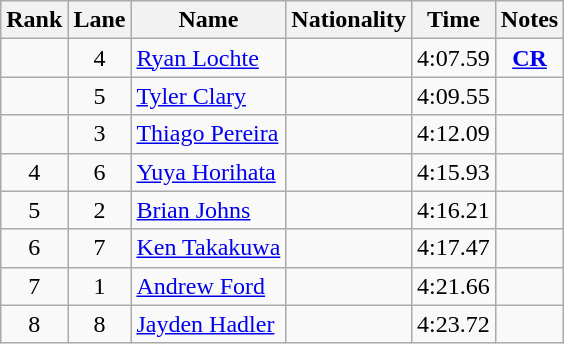<table class="wikitable sortable" style="text-align:center">
<tr>
<th>Rank</th>
<th>Lane</th>
<th>Name</th>
<th>Nationality</th>
<th>Time</th>
<th>Notes</th>
</tr>
<tr>
<td></td>
<td>4</td>
<td align=left><a href='#'>Ryan Lochte</a></td>
<td align=left></td>
<td>4:07.59</td>
<td><strong><a href='#'>CR</a></strong></td>
</tr>
<tr>
<td></td>
<td>5</td>
<td align=left><a href='#'>Tyler Clary</a></td>
<td align=left></td>
<td>4:09.55</td>
<td></td>
</tr>
<tr>
<td></td>
<td>3</td>
<td align=left><a href='#'>Thiago Pereira</a></td>
<td align=left></td>
<td>4:12.09</td>
<td></td>
</tr>
<tr>
<td>4</td>
<td>6</td>
<td align=left><a href='#'>Yuya Horihata</a></td>
<td align=left></td>
<td>4:15.93</td>
<td></td>
</tr>
<tr>
<td>5</td>
<td>2</td>
<td align=left><a href='#'>Brian Johns</a></td>
<td align=left></td>
<td>4:16.21</td>
<td></td>
</tr>
<tr>
<td>6</td>
<td>7</td>
<td align=left><a href='#'>Ken Takakuwa</a></td>
<td align=left></td>
<td>4:17.47</td>
<td></td>
</tr>
<tr>
<td>7</td>
<td>1</td>
<td align=left><a href='#'>Andrew Ford</a></td>
<td align=left></td>
<td>4:21.66</td>
<td></td>
</tr>
<tr>
<td>8</td>
<td>8</td>
<td align=left><a href='#'>Jayden Hadler</a></td>
<td align=left></td>
<td>4:23.72</td>
<td></td>
</tr>
</table>
